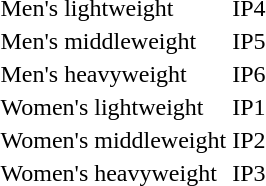<table>
<tr>
<td>Men's lightweight</td>
<td>IP4</td>
<td></td>
<td></td>
<td></td>
</tr>
<tr>
<td>Men's middleweight</td>
<td>IP5</td>
<td></td>
<td></td>
<td></td>
</tr>
<tr>
<td>Men's heavyweight</td>
<td>IP6</td>
<td></td>
<td></td>
<td></td>
</tr>
<tr>
<td>Women's lightweight</td>
<td>IP1</td>
<td></td>
<td></td>
<td></td>
</tr>
<tr>
<td>Women's middleweight</td>
<td>IP2</td>
<td></td>
<td></td>
<td></td>
</tr>
<tr>
<td>Women's heavyweight</td>
<td>IP3</td>
<td></td>
<td></td>
<td></td>
</tr>
</table>
